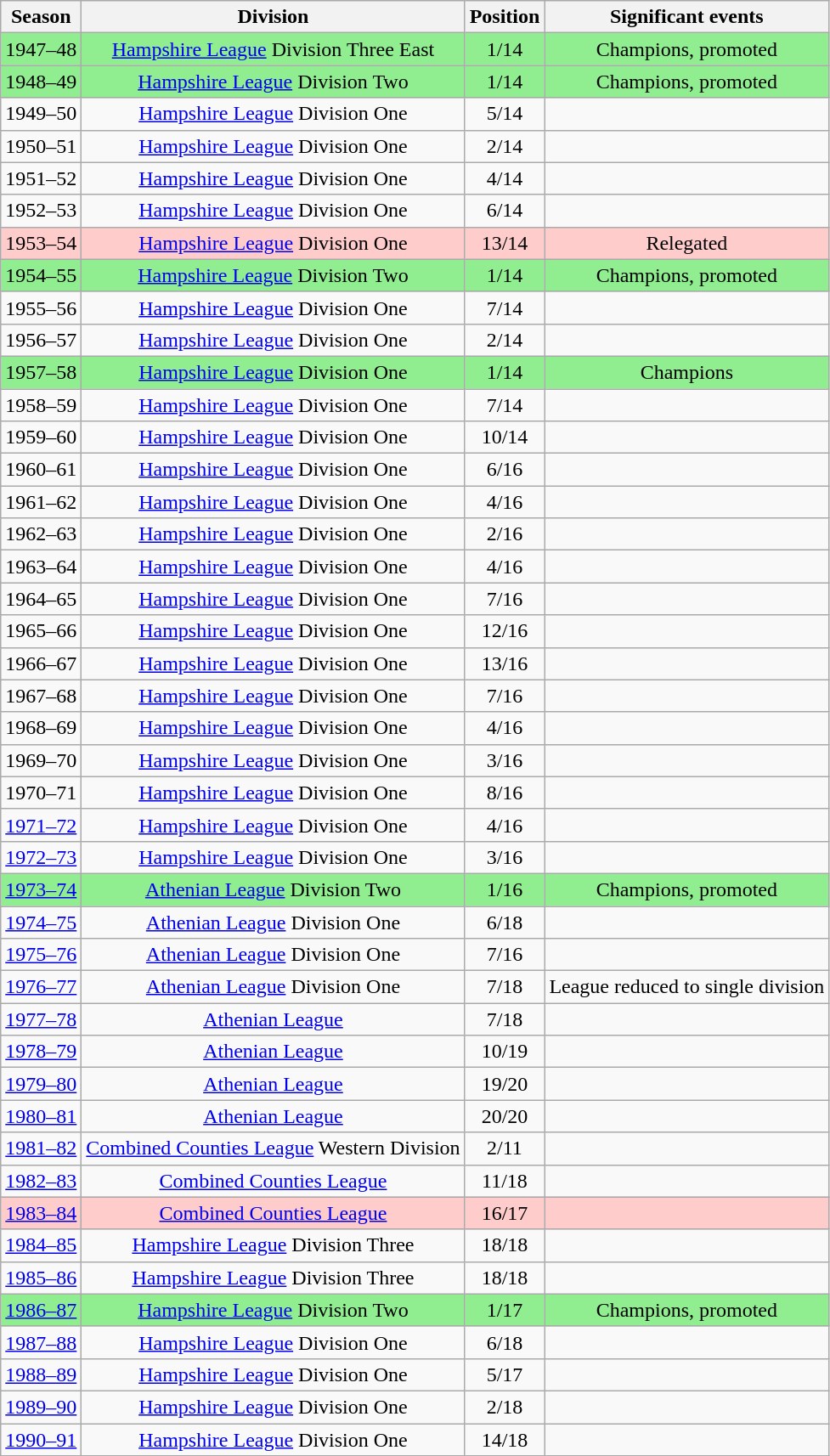<table class="wikitable collapsible collapsed" style=text-align:center>
<tr>
<th>Season</th>
<th>Division</th>
<th>Position</th>
<th>Significant events</th>
</tr>
<tr style="background: #90EE90;">
<td>1947–48</td>
<td><a href='#'>Hampshire League</a> Division Three East</td>
<td>1/14</td>
<td>Champions, promoted</td>
</tr>
<tr style="background: #90EE90;">
<td>1948–49</td>
<td><a href='#'>Hampshire League</a> Division Two</td>
<td>1/14</td>
<td>Champions, promoted</td>
</tr>
<tr>
<td>1949–50</td>
<td><a href='#'>Hampshire League</a> Division One</td>
<td>5/14</td>
<td></td>
</tr>
<tr>
<td>1950–51</td>
<td><a href='#'>Hampshire League</a> Division One</td>
<td>2/14</td>
<td></td>
</tr>
<tr>
<td>1951–52</td>
<td><a href='#'>Hampshire League</a> Division One</td>
<td>4/14</td>
<td></td>
</tr>
<tr>
<td>1952–53</td>
<td><a href='#'>Hampshire League</a> Division One</td>
<td>6/14</td>
<td></td>
</tr>
<tr style="background: #FFCCCC;">
<td>1953–54</td>
<td><a href='#'>Hampshire League</a> Division One</td>
<td>13/14</td>
<td>Relegated</td>
</tr>
<tr style="background: #90EE90;">
<td>1954–55</td>
<td><a href='#'>Hampshire League</a> Division Two</td>
<td>1/14</td>
<td>Champions, promoted</td>
</tr>
<tr>
<td>1955–56</td>
<td><a href='#'>Hampshire League</a> Division One</td>
<td>7/14</td>
<td></td>
</tr>
<tr>
<td>1956–57</td>
<td><a href='#'>Hampshire League</a> Division One</td>
<td>2/14</td>
<td></td>
</tr>
<tr style="background: #90EE90;">
<td>1957–58</td>
<td><a href='#'>Hampshire League</a> Division One</td>
<td>1/14</td>
<td>Champions</td>
</tr>
<tr>
<td>1958–59</td>
<td><a href='#'>Hampshire League</a> Division One</td>
<td>7/14</td>
<td></td>
</tr>
<tr>
<td>1959–60</td>
<td><a href='#'>Hampshire League</a> Division One</td>
<td>10/14</td>
<td></td>
</tr>
<tr>
<td>1960–61</td>
<td><a href='#'>Hampshire League</a> Division One</td>
<td>6/16</td>
<td></td>
</tr>
<tr>
<td>1961–62</td>
<td><a href='#'>Hampshire League</a> Division One</td>
<td>4/16</td>
<td></td>
</tr>
<tr>
<td>1962–63</td>
<td><a href='#'>Hampshire League</a> Division One</td>
<td>2/16</td>
<td></td>
</tr>
<tr>
<td>1963–64</td>
<td><a href='#'>Hampshire League</a> Division One</td>
<td>4/16</td>
<td></td>
</tr>
<tr>
<td>1964–65</td>
<td><a href='#'>Hampshire League</a> Division One</td>
<td>7/16</td>
<td></td>
</tr>
<tr>
<td>1965–66</td>
<td><a href='#'>Hampshire League</a> Division One</td>
<td>12/16</td>
<td></td>
</tr>
<tr>
<td>1966–67</td>
<td><a href='#'>Hampshire League</a> Division One</td>
<td>13/16</td>
<td></td>
</tr>
<tr>
<td>1967–68</td>
<td><a href='#'>Hampshire League</a> Division One</td>
<td>7/16</td>
<td></td>
</tr>
<tr>
<td>1968–69</td>
<td><a href='#'>Hampshire League</a> Division One</td>
<td>4/16</td>
<td></td>
</tr>
<tr>
<td>1969–70</td>
<td><a href='#'>Hampshire League</a> Division One</td>
<td>3/16</td>
<td></td>
</tr>
<tr>
<td>1970–71</td>
<td><a href='#'>Hampshire League</a> Division One</td>
<td>8/16</td>
<td></td>
</tr>
<tr>
<td><a href='#'>1971–72</a></td>
<td><a href='#'>Hampshire League</a> Division One</td>
<td>4/16</td>
<td></td>
</tr>
<tr>
<td><a href='#'>1972–73</a></td>
<td><a href='#'>Hampshire League</a> Division One</td>
<td>3/16</td>
<td></td>
</tr>
<tr style="background: #90EE90;">
<td><a href='#'>1973–74</a></td>
<td><a href='#'>Athenian League</a> Division Two</td>
<td>1/16</td>
<td>Champions, promoted</td>
</tr>
<tr>
<td><a href='#'>1974–75</a></td>
<td><a href='#'>Athenian League</a> Division One</td>
<td>6/18</td>
<td></td>
</tr>
<tr>
<td><a href='#'>1975–76</a></td>
<td><a href='#'>Athenian League</a> Division One</td>
<td>7/16</td>
<td></td>
</tr>
<tr>
<td><a href='#'>1976–77</a></td>
<td><a href='#'>Athenian League</a> Division One</td>
<td>7/18</td>
<td>League reduced to single division</td>
</tr>
<tr>
<td><a href='#'>1977–78</a></td>
<td><a href='#'>Athenian League</a></td>
<td>7/18</td>
<td></td>
</tr>
<tr>
<td><a href='#'>1978–79</a></td>
<td><a href='#'>Athenian League</a></td>
<td>10/19</td>
<td></td>
</tr>
<tr>
<td><a href='#'>1979–80</a></td>
<td><a href='#'>Athenian League</a></td>
<td>19/20</td>
<td></td>
</tr>
<tr>
<td><a href='#'>1980–81</a></td>
<td><a href='#'>Athenian League</a></td>
<td>20/20</td>
<td></td>
</tr>
<tr>
<td><a href='#'>1981–82</a></td>
<td><a href='#'>Combined Counties League</a> Western Division</td>
<td>2/11</td>
<td></td>
</tr>
<tr>
<td><a href='#'>1982–83</a></td>
<td><a href='#'>Combined Counties League</a></td>
<td>11/18</td>
<td></td>
</tr>
<tr style="background: #FFCCCC;">
<td><a href='#'>1983–84</a></td>
<td><a href='#'>Combined Counties League</a></td>
<td>16/17</td>
<td></td>
</tr>
<tr>
<td><a href='#'>1984–85</a></td>
<td><a href='#'>Hampshire League</a> Division Three</td>
<td>18/18</td>
<td></td>
</tr>
<tr>
<td><a href='#'>1985–86</a></td>
<td><a href='#'>Hampshire League</a> Division Three</td>
<td>18/18</td>
<td></td>
</tr>
<tr style="background: #90EE90;">
<td><a href='#'>1986–87</a></td>
<td><a href='#'>Hampshire League</a> Division Two</td>
<td>1/17</td>
<td>Champions, promoted</td>
</tr>
<tr>
<td><a href='#'>1987–88</a></td>
<td><a href='#'>Hampshire League</a> Division One</td>
<td>6/18</td>
<td></td>
</tr>
<tr>
<td><a href='#'>1988–89</a></td>
<td><a href='#'>Hampshire League</a> Division One</td>
<td>5/17</td>
<td></td>
</tr>
<tr>
<td><a href='#'>1989–90</a></td>
<td><a href='#'>Hampshire League</a> Division One</td>
<td>2/18</td>
<td></td>
</tr>
<tr>
<td><a href='#'>1990–91</a></td>
<td><a href='#'>Hampshire League</a> Division One</td>
<td>14/18</td>
<td></td>
</tr>
</table>
